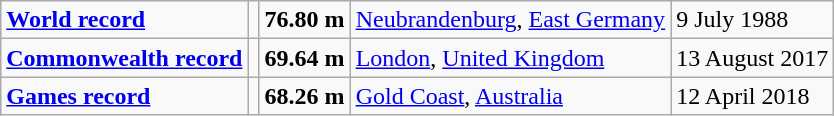<table class="wikitable">
<tr>
<td><a href='#'><strong>World record</strong></a></td>
<td></td>
<td><strong>76.80 m</strong></td>
<td><a href='#'>Neubrandenburg</a>, <a href='#'>East Germany</a></td>
<td>9 July 1988</td>
</tr>
<tr>
<td><a href='#'><strong>Commonwealth record</strong></a></td>
<td></td>
<td><strong>69.64 m</strong></td>
<td><a href='#'>London</a>, <a href='#'>United Kingdom</a></td>
<td>13 August 2017</td>
</tr>
<tr>
<td><a href='#'><strong>Games record</strong></a></td>
<td></td>
<td><strong> 68.26 m</strong></td>
<td><a href='#'>Gold Coast</a>, <a href='#'>Australia</a></td>
<td>12 April 2018</td>
</tr>
</table>
